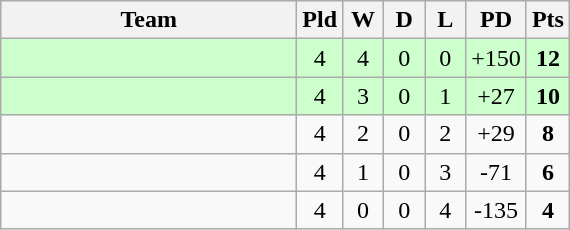<table class="wikitable" style="text-align:center;">
<tr>
<th width="190">Team</th>
<th width="20" abbr="Played">Pld</th>
<th width="20" abbr="Won">W</th>
<th width="20" abbr="Drawn">D</th>
<th width="20" abbr="Lost">L</th>
<th width="25" abbr="Points difference">PD</th>
<th width="20" abbr="Points">Pts</th>
</tr>
<tr style="background:#ccffcc">
<td align="left"></td>
<td>4</td>
<td>4</td>
<td>0</td>
<td>0</td>
<td>+150</td>
<td><strong>12</strong></td>
</tr>
<tr style="background:#ccffcc">
<td align="left"></td>
<td>4</td>
<td>3</td>
<td>0</td>
<td>1</td>
<td>+27</td>
<td><strong>10</strong></td>
</tr>
<tr>
<td align="left"></td>
<td>4</td>
<td>2</td>
<td>0</td>
<td>2</td>
<td>+29</td>
<td><strong>8</strong></td>
</tr>
<tr>
<td align="left"></td>
<td>4</td>
<td>1</td>
<td>0</td>
<td>3</td>
<td>-71</td>
<td><strong>6</strong></td>
</tr>
<tr>
<td align="left"></td>
<td>4</td>
<td>0</td>
<td>0</td>
<td>4</td>
<td>-135</td>
<td><strong>4</strong></td>
</tr>
</table>
